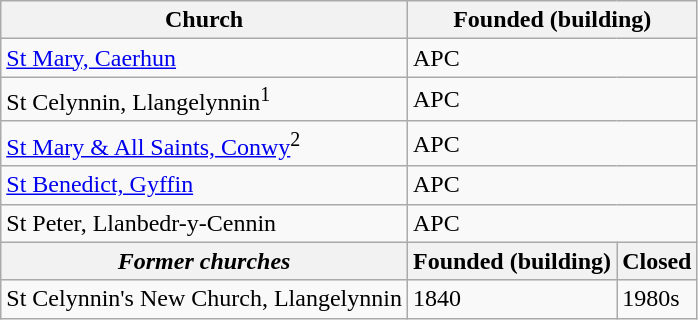<table class="wikitable">
<tr>
<th>Church</th>
<th colspan="2">Founded (building)</th>
</tr>
<tr>
<td><a href='#'>St Mary, Caerhun</a></td>
<td colspan="2">APC</td>
</tr>
<tr>
<td>St Celynnin, Llangelynnin<sup>1</sup></td>
<td colspan="2">APC</td>
</tr>
<tr>
<td><a href='#'>St Mary & All Saints, Conwy</a><sup>2</sup></td>
<td colspan="2">APC</td>
</tr>
<tr>
<td><a href='#'>St Benedict, Gyffin</a></td>
<td colspan="2">APC</td>
</tr>
<tr>
<td>St Peter, Llanbedr-y-Cennin</td>
<td colspan="2">APC</td>
</tr>
<tr>
<th><em>Former churches</em></th>
<th>Founded (building)</th>
<th>Closed</th>
</tr>
<tr>
<td>St Celynnin's New Church, Llangelynnin</td>
<td>1840</td>
<td>1980s</td>
</tr>
</table>
